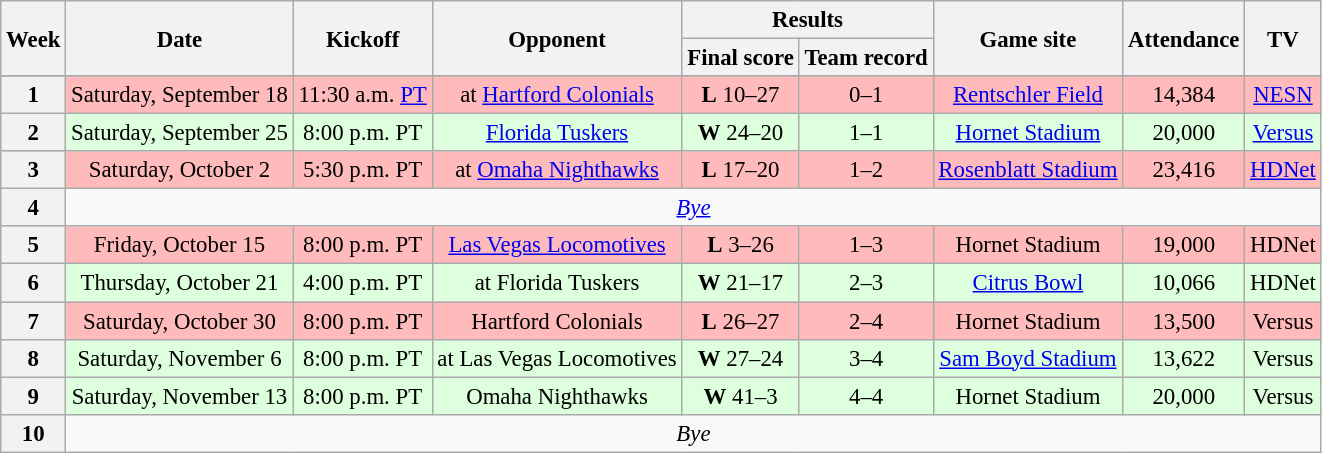<table class="wikitable" align="center" style="font-size: 95%;">
<tr>
<th rowspan="2">Week</th>
<th rowspan="2">Date</th>
<th rowspan="2">Kickoff</th>
<th rowspan="2">Opponent</th>
<th colspan="2">Results</th>
<th rowspan="2">Game site</th>
<th rowspan="2">Attendance</th>
<th rowspan="2">TV</th>
</tr>
<tr>
<th>Final score</th>
<th>Team record</th>
</tr>
<tr>
</tr>
<tr bgcolor="#ffbbbb" align="center">
<th>1</th>
<td>Saturday, September 18</td>
<td>11:30 a.m. <a href='#'>PT</a></td>
<td>at <a href='#'>Hartford Colonials</a></td>
<td><strong>L</strong> 10–27</td>
<td>0–1</td>
<td><a href='#'>Rentschler Field</a></td>
<td>14,384</td>
<td><a href='#'>NESN</a></td>
</tr>
<tr bgcolor="ddffdd" align="center">
<th>2</th>
<td>Saturday, September 25</td>
<td>8:00 p.m. PT</td>
<td><a href='#'>Florida Tuskers</a></td>
<td><strong>W</strong> 24–20</td>
<td>1–1</td>
<td><a href='#'>Hornet Stadium</a></td>
<td>20,000</td>
<td><a href='#'>Versus</a></td>
</tr>
<tr bgcolor="#ffbbbb" align="center">
<th>3</th>
<td>Saturday, October 2</td>
<td>5:30 p.m. PT</td>
<td>at <a href='#'>Omaha Nighthawks</a></td>
<td><strong>L</strong> 17–20</td>
<td>1–2</td>
<td><a href='#'>Rosenblatt Stadium</a></td>
<td>23,416</td>
<td><a href='#'>HDNet</a></td>
</tr>
<tr align="center">
<th>4</th>
<td colspan=8><em><a href='#'>Bye</a></em></td>
</tr>
<tr bgcolor="#ffbbbb" align="center">
<th>5</th>
<td>Friday, October 15</td>
<td>8:00 p.m. PT</td>
<td><a href='#'>Las Vegas Locomotives</a></td>
<td><strong>L</strong> 3–26</td>
<td>1–3</td>
<td>Hornet Stadium</td>
<td>19,000</td>
<td>HDNet</td>
</tr>
<tr bgcolor="ddffdd" align="center">
<th>6</th>
<td>Thursday, October 21</td>
<td>4:00 p.m. PT</td>
<td>at Florida Tuskers</td>
<td><strong>W</strong> 21–17</td>
<td>2–3</td>
<td><a href='#'>Citrus Bowl</a></td>
<td>10,066</td>
<td>HDNet</td>
</tr>
<tr bgcolor="ffbbbb" align="center">
<th>7</th>
<td>Saturday, October 30</td>
<td>8:00 p.m. PT</td>
<td>Hartford Colonials</td>
<td><strong>L</strong> 26–27</td>
<td>2–4</td>
<td>Hornet Stadium</td>
<td>13,500</td>
<td>Versus</td>
</tr>
<tr bgcolor="ddffdd" align="center">
<th>8</th>
<td>Saturday, November 6</td>
<td>8:00 p.m. PT</td>
<td>at Las Vegas Locomotives</td>
<td><strong>W</strong> 27–24</td>
<td>3–4</td>
<td><a href='#'>Sam Boyd Stadium</a></td>
<td>13,622</td>
<td>Versus</td>
</tr>
<tr bgcolor="ddffdd" align="center">
<th>9</th>
<td>Saturday, November 13</td>
<td>8:00 p.m. PT</td>
<td>Omaha Nighthawks</td>
<td><strong>W</strong> 41–3</td>
<td>4–4</td>
<td>Hornet Stadium</td>
<td>20,000</td>
<td>Versus</td>
</tr>
<tr align="center">
<th>10</th>
<td colspan=8><em>Bye</em></td>
</tr>
</table>
